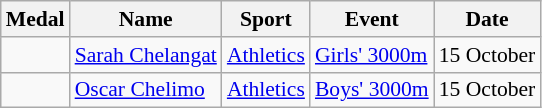<table class="wikitable sortable" style="font-size:90%">
<tr>
<th>Medal</th>
<th>Name</th>
<th>Sport</th>
<th>Event</th>
<th>Date</th>
</tr>
<tr>
<td></td>
<td><a href='#'>Sarah Chelangat</a></td>
<td><a href='#'>Athletics</a></td>
<td><a href='#'>Girls' 3000m</a></td>
<td>15 October</td>
</tr>
<tr>
<td></td>
<td><a href='#'>Oscar Chelimo</a></td>
<td><a href='#'>Athletics</a></td>
<td><a href='#'>Boys' 3000m</a></td>
<td>15 October</td>
</tr>
</table>
